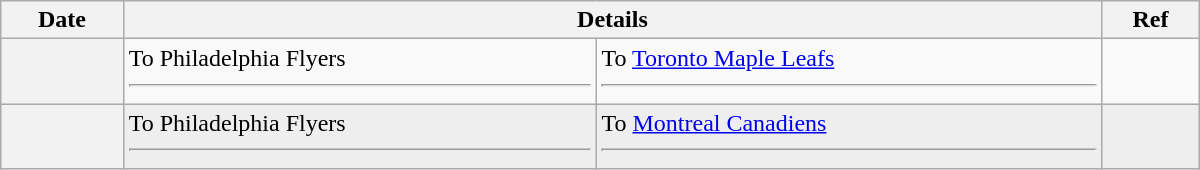<table class="wikitable plainrowheaders" style="width: 50em;">
<tr>
<th scope="col">Date</th>
<th scope="col" colspan="2">Details</th>
<th scope="col">Ref</th>
</tr>
<tr>
<th scope="row"></th>
<td valign="top">To Philadelphia Flyers <hr> </td>
<td valign="top">To <a href='#'>Toronto Maple Leafs</a> <hr></td>
<td></td>
</tr>
<tr bgcolor="#eeeeee">
<th scope="row"></th>
<td valign="top">To Philadelphia Flyers <hr> </td>
<td valign="top">To <a href='#'>Montreal Canadiens</a> <hr></td>
<td></td>
</tr>
</table>
